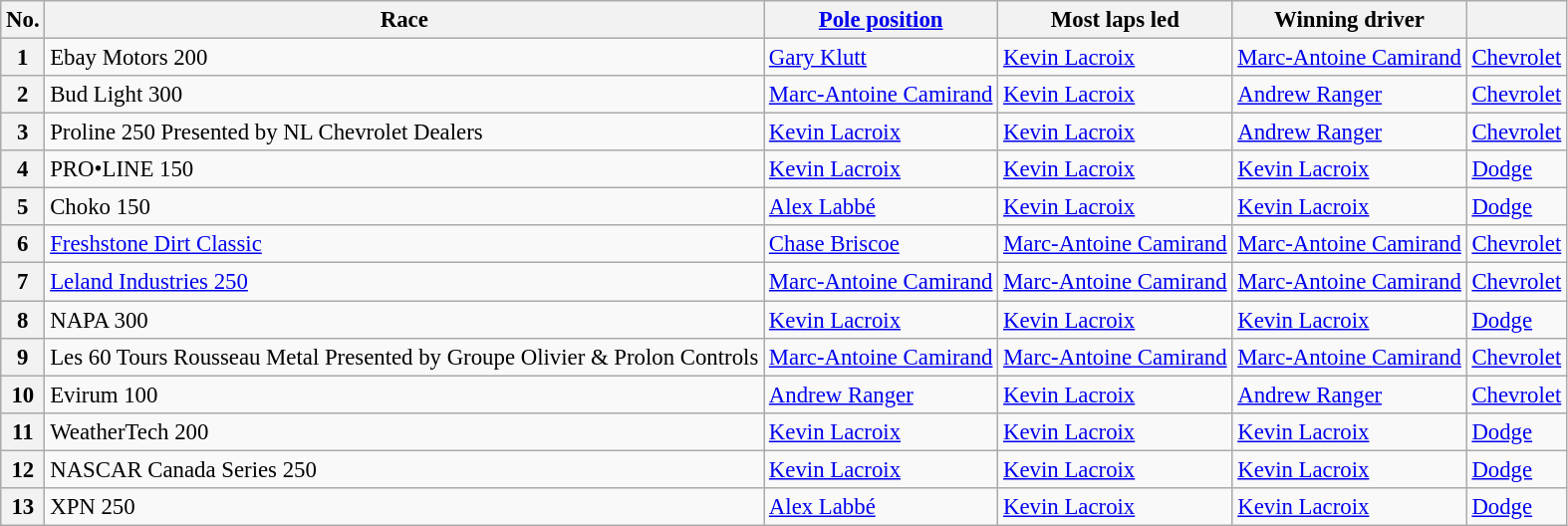<table class="wikitable sortable" style="font-size:95%">
<tr>
<th>No.</th>
<th>Race</th>
<th><a href='#'>Pole position</a></th>
<th>Most laps led</th>
<th>Winning driver</th>
<th></th>
</tr>
<tr>
<th>1</th>
<td>Ebay Motors 200</td>
<td><a href='#'>Gary Klutt</a></td>
<td><a href='#'>Kevin Lacroix</a></td>
<td><a href='#'>Marc-Antoine Camirand</a></td>
<td><a href='#'>Chevrolet</a></td>
</tr>
<tr>
<th>2</th>
<td>Bud Light 300</td>
<td><a href='#'>Marc-Antoine Camirand</a></td>
<td><a href='#'>Kevin Lacroix</a></td>
<td><a href='#'>Andrew Ranger</a></td>
<td><a href='#'>Chevrolet</a></td>
</tr>
<tr>
<th>3</th>
<td>Proline 250 Presented by NL Chevrolet Dealers</td>
<td><a href='#'>Kevin Lacroix</a></td>
<td><a href='#'>Kevin Lacroix</a></td>
<td><a href='#'>Andrew Ranger</a></td>
<td><a href='#'>Chevrolet</a></td>
</tr>
<tr>
<th>4</th>
<td>PRO•LINE 150</td>
<td><a href='#'>Kevin Lacroix</a></td>
<td><a href='#'>Kevin Lacroix</a></td>
<td><a href='#'>Kevin Lacroix</a></td>
<td><a href='#'>Dodge</a></td>
</tr>
<tr>
<th>5</th>
<td>Choko 150</td>
<td><a href='#'>Alex Labbé</a></td>
<td><a href='#'>Kevin Lacroix</a></td>
<td><a href='#'>Kevin Lacroix</a></td>
<td><a href='#'>Dodge</a></td>
</tr>
<tr>
<th>6</th>
<td><a href='#'>Freshstone Dirt Classic</a></td>
<td><a href='#'>Chase Briscoe</a></td>
<td><a href='#'>Marc-Antoine Camirand</a></td>
<td><a href='#'>Marc-Antoine Camirand</a></td>
<td><a href='#'>Chevrolet</a></td>
</tr>
<tr>
<th>7</th>
<td><a href='#'>Leland Industries 250</a></td>
<td><a href='#'>Marc-Antoine Camirand</a></td>
<td><a href='#'>Marc-Antoine Camirand</a></td>
<td><a href='#'>Marc-Antoine Camirand</a></td>
<td><a href='#'>Chevrolet</a></td>
</tr>
<tr>
<th>8</th>
<td>NAPA 300</td>
<td><a href='#'>Kevin Lacroix</a></td>
<td><a href='#'>Kevin Lacroix</a></td>
<td><a href='#'>Kevin Lacroix</a></td>
<td><a href='#'>Dodge</a></td>
</tr>
<tr>
<th>9</th>
<td>Les 60 Tours Rousseau Metal Presented by Groupe Olivier & Prolon Controls</td>
<td><a href='#'>Marc-Antoine Camirand</a></td>
<td><a href='#'>Marc-Antoine Camirand</a></td>
<td><a href='#'>Marc-Antoine Camirand</a></td>
<td><a href='#'>Chevrolet</a></td>
</tr>
<tr>
<th>10</th>
<td>Evirum 100</td>
<td><a href='#'>Andrew Ranger</a></td>
<td><a href='#'>Kevin Lacroix</a></td>
<td><a href='#'>Andrew Ranger</a></td>
<td><a href='#'>Chevrolet</a></td>
</tr>
<tr>
<th>11</th>
<td>WeatherTech 200</td>
<td><a href='#'>Kevin Lacroix</a></td>
<td><a href='#'>Kevin Lacroix</a></td>
<td><a href='#'>Kevin Lacroix</a></td>
<td><a href='#'>Dodge</a></td>
</tr>
<tr>
<th>12</th>
<td>NASCAR Canada Series 250</td>
<td><a href='#'>Kevin Lacroix</a></td>
<td><a href='#'>Kevin Lacroix</a></td>
<td><a href='#'>Kevin Lacroix</a></td>
<td><a href='#'>Dodge</a></td>
</tr>
<tr>
<th>13</th>
<td>XPN 250</td>
<td><a href='#'>Alex Labbé</a></td>
<td><a href='#'>Kevin Lacroix</a></td>
<td><a href='#'>Kevin Lacroix</a></td>
<td><a href='#'>Dodge</a></td>
</tr>
</table>
